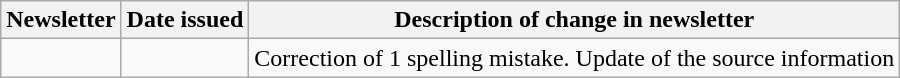<table class="wikitable">
<tr>
<th>Newsletter</th>
<th>Date issued</th>
<th>Description of change in newsletter</th>
</tr>
<tr>
<td id="I-1"></td>
<td></td>
<td>Correction of 1 spelling mistake. Update of the source information</td>
</tr>
</table>
